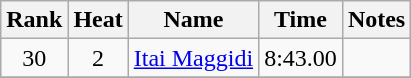<table class="wikitable sortable" style="text-align:center">
<tr>
<th>Rank</th>
<th>Heat</th>
<th>Name</th>
<th>Time</th>
<th>Notes</th>
</tr>
<tr>
<td>30</td>
<td>2</td>
<td align=left><a href='#'>Itai Maggidi</a></td>
<td>8:43.00</td>
<td></td>
</tr>
<tr>
</tr>
</table>
